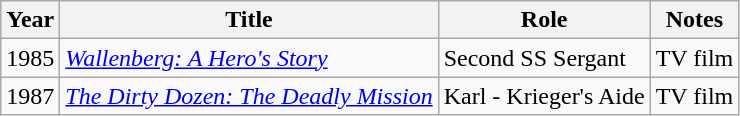<table class="wikitable sortable">
<tr>
<th>Year</th>
<th>Title</th>
<th>Role</th>
<th class="unsortable">Notes</th>
</tr>
<tr>
<td>1985</td>
<td><em><a href='#'>Wallenberg: A Hero's Story</a></em></td>
<td>Second SS Sergant</td>
<td>TV film</td>
</tr>
<tr>
<td>1987</td>
<td><em><a href='#'>The Dirty Dozen: The Deadly Mission</a></em></td>
<td>Karl - Krieger's Aide</td>
<td>TV film</td>
</tr>
</table>
